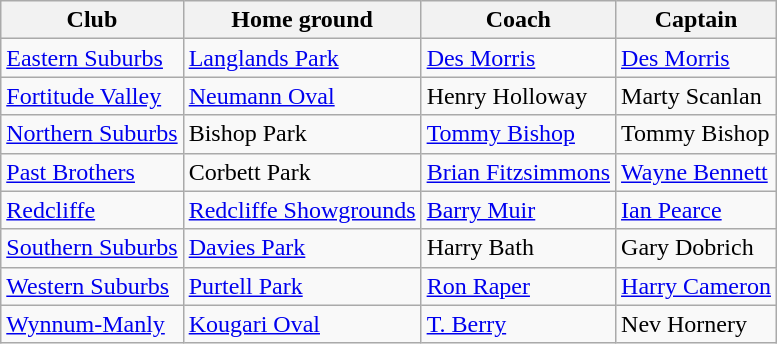<table class="wikitable sortable">
<tr>
<th>Club</th>
<th>Home ground</th>
<th>Coach</th>
<th>Captain</th>
</tr>
<tr>
<td> <a href='#'>Eastern Suburbs</a></td>
<td><a href='#'>Langlands Park</a></td>
<td><a href='#'>Des Morris</a></td>
<td><a href='#'>Des Morris</a></td>
</tr>
<tr>
<td> <a href='#'>Fortitude Valley</a></td>
<td><a href='#'>Neumann Oval</a></td>
<td>Henry Holloway</td>
<td>Marty Scanlan</td>
</tr>
<tr>
<td> <a href='#'>Northern Suburbs</a></td>
<td>Bishop Park</td>
<td><a href='#'>Tommy Bishop</a></td>
<td>Tommy Bishop</td>
</tr>
<tr>
<td> <a href='#'>Past Brothers</a></td>
<td>Corbett Park</td>
<td><a href='#'>Brian Fitzsimmons</a></td>
<td><a href='#'>Wayne Bennett</a></td>
</tr>
<tr>
<td> <a href='#'>Redcliffe</a></td>
<td><a href='#'>Redcliffe Showgrounds</a></td>
<td><a href='#'>Barry Muir</a></td>
<td><a href='#'>Ian Pearce</a></td>
</tr>
<tr>
<td> <a href='#'>Southern Suburbs</a></td>
<td><a href='#'>Davies Park</a></td>
<td>Harry Bath</td>
<td>Gary Dobrich</td>
</tr>
<tr>
<td> <a href='#'>Western Suburbs</a></td>
<td><a href='#'>Purtell Park</a></td>
<td><a href='#'>Ron Raper</a></td>
<td><a href='#'>Harry Cameron</a></td>
</tr>
<tr>
<td> <a href='#'>Wynnum-Manly</a></td>
<td><a href='#'>Kougari Oval</a></td>
<td><a href='#'>T. Berry</a></td>
<td>Nev Hornery</td>
</tr>
</table>
